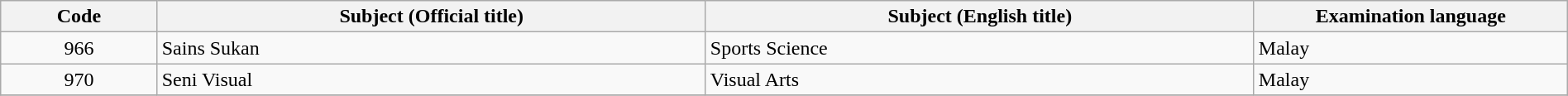<table class="wikitable" width="100%">
<tr>
<th width="10%">Code</th>
<th width="35%">Subject (Official title)</th>
<th width="35%">Subject (English title)</th>
<th width="20%">Examination language</th>
</tr>
<tr>
<td valign="top" align="center">966</td>
<td valign="top">Sains Sukan</td>
<td valign="top">Sports Science</td>
<td valign="top">Malay</td>
</tr>
<tr>
<td valign="top" align="center">970</td>
<td valign="top">Seni Visual</td>
<td valign="top">Visual Arts</td>
<td valign="top">Malay</td>
</tr>
<tr>
</tr>
</table>
